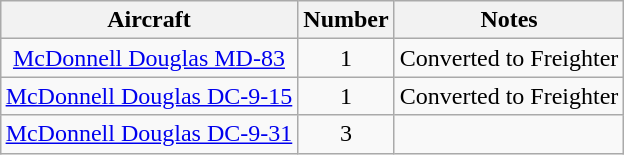<table class="wikitable" style="margin:0.5em auto; text-align:center">
<tr>
<th>Aircraft</th>
<th>Number</th>
<th>Notes</th>
</tr>
<tr>
<td><a href='#'>McDonnell Douglas MD-83</a></td>
<td>1</td>
<td>Converted to Freighter</td>
</tr>
<tr>
<td><a href='#'>McDonnell Douglas DC-9-15</a></td>
<td>1</td>
<td>Converted to Freighter</td>
</tr>
<tr>
<td><a href='#'>McDonnell Douglas DC-9-31</a></td>
<td>3</td>
<td></td>
</tr>
</table>
